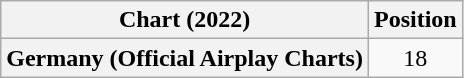<table class="wikitable plainrowheaders" style="text-align:center">
<tr>
<th scope="col">Chart (2022)</th>
<th scope="col">Position</th>
</tr>
<tr>
<th scope="row">Germany (Official Airplay Charts)</th>
<td>18</td>
</tr>
</table>
